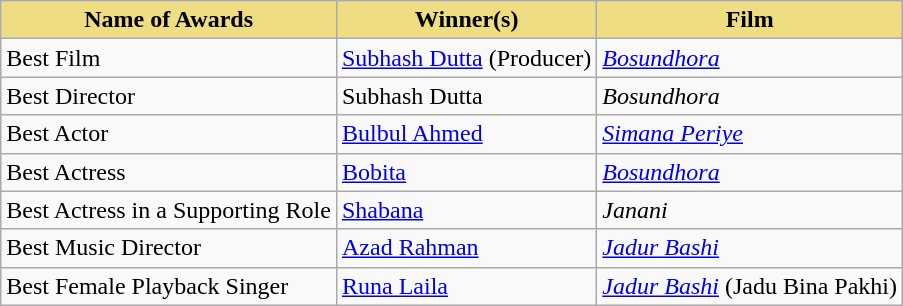<table class="wikitable">
<tr>
<th style="background:#EEDD82;">Name of Awards</th>
<th style="background:#EEDD82;">Winner(s)</th>
<th style="background:#EEDD82;">Film</th>
</tr>
<tr>
<td>Best Film</td>
<td><a href='#'>Subhash Dutta</a> (Producer)</td>
<td><em><a href='#'>Bosundhora</a></em></td>
</tr>
<tr>
<td>Best Director</td>
<td>Subhash Dutta</td>
<td><em>Bosundhora</em></td>
</tr>
<tr>
<td>Best Actor</td>
<td><a href='#'>Bulbul Ahmed</a></td>
<td><em><a href='#'>Simana Periye</a></em></td>
</tr>
<tr>
<td>Best Actress</td>
<td><a href='#'>Bobita</a></td>
<td><em><a href='#'>Bosundhora</a></em></td>
</tr>
<tr>
<td>Best Actress in a Supporting Role</td>
<td><a href='#'>Shabana</a></td>
<td><em>Janani</em></td>
</tr>
<tr>
<td>Best Music Director</td>
<td><a href='#'>Azad Rahman</a></td>
<td><em><a href='#'>Jadur Bashi</a></em></td>
</tr>
<tr>
<td>Best Female Playback Singer</td>
<td><a href='#'>Runa Laila</a></td>
<td><em><a href='#'>Jadur Bashi</a></em> (Jadu Bina Pakhi)</td>
</tr>
</table>
